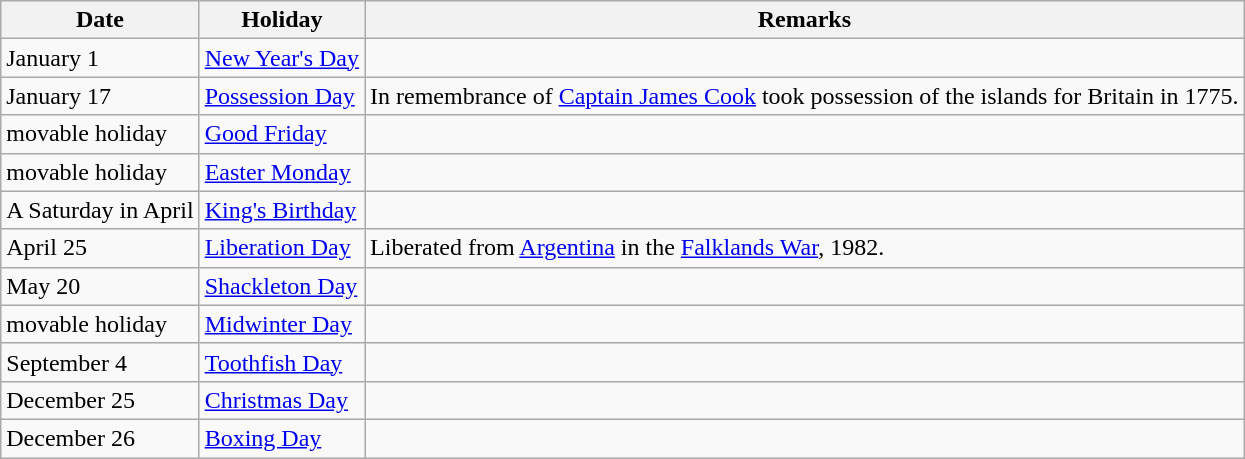<table class="wikitable">
<tr>
<th>Date</th>
<th>Holiday</th>
<th>Remarks</th>
</tr>
<tr>
<td>January 1</td>
<td><a href='#'>New Year's Day</a></td>
<td></td>
</tr>
<tr>
<td>January 17</td>
<td><a href='#'>Possession Day</a></td>
<td>In remembrance of <a href='#'>Captain James Cook</a> took possession of the islands for Britain in 1775.</td>
</tr>
<tr>
<td>movable holiday</td>
<td><a href='#'>Good Friday</a></td>
<td></td>
</tr>
<tr>
<td>movable holiday</td>
<td><a href='#'>Easter Monday</a></td>
<td></td>
</tr>
<tr>
<td>A Saturday in April</td>
<td><a href='#'>King's Birthday</a></td>
<td></td>
</tr>
<tr>
<td>April 25</td>
<td><a href='#'>Liberation Day</a></td>
<td>Liberated from <a href='#'>Argentina</a> in the <a href='#'>Falklands War</a>, 1982.</td>
</tr>
<tr>
<td>May 20</td>
<td><a href='#'>Shackleton Day</a></td>
<td></td>
</tr>
<tr>
<td>movable holiday</td>
<td><a href='#'>Midwinter Day</a></td>
<td></td>
</tr>
<tr>
<td>September 4</td>
<td><a href='#'>Toothfish Day</a></td>
<td></td>
</tr>
<tr>
<td>December 25</td>
<td><a href='#'>Christmas Day</a></td>
<td></td>
</tr>
<tr>
<td>December 26</td>
<td><a href='#'>Boxing Day</a></td>
<td></td>
</tr>
</table>
